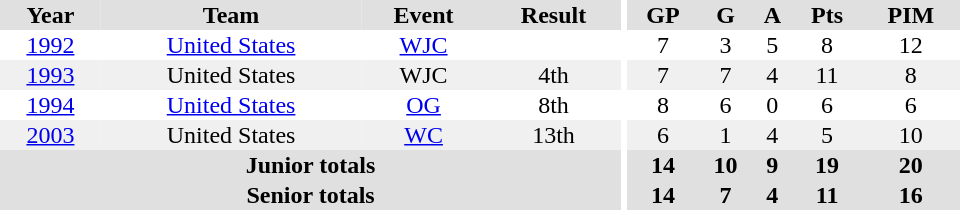<table border="0" cellpadding="1" cellspacing="0" ID="Table3" style="text-align:center; width:40em">
<tr ALIGN="center" bgcolor="#e0e0e0">
<th>Year</th>
<th>Team</th>
<th>Event</th>
<th>Result</th>
<th rowspan="99" bgcolor="#ffffff"></th>
<th>GP</th>
<th>G</th>
<th>A</th>
<th>Pts</th>
<th>PIM</th>
</tr>
<tr>
<td><a href='#'>1992</a></td>
<td><a href='#'>United States</a></td>
<td><a href='#'>WJC</a></td>
<td></td>
<td>7</td>
<td>3</td>
<td>5</td>
<td>8</td>
<td>12</td>
</tr>
<tr bgcolor="#f0f0f0">
<td><a href='#'>1993</a></td>
<td>United States</td>
<td>WJC</td>
<td>4th</td>
<td>7</td>
<td>7</td>
<td>4</td>
<td>11</td>
<td>8</td>
</tr>
<tr>
<td><a href='#'>1994</a></td>
<td><a href='#'>United States</a></td>
<td><a href='#'>OG</a></td>
<td>8th</td>
<td>8</td>
<td>6</td>
<td>0</td>
<td>6</td>
<td>6</td>
</tr>
<tr bgcolor="#f0f0f0">
<td><a href='#'>2003</a></td>
<td>United States</td>
<td><a href='#'>WC</a></td>
<td>13th</td>
<td>6</td>
<td>1</td>
<td>4</td>
<td>5</td>
<td>10</td>
</tr>
<tr bgcolor="#e0e0e0">
<th colspan="4">Junior totals</th>
<th>14</th>
<th>10</th>
<th>9</th>
<th>19</th>
<th>20</th>
</tr>
<tr bgcolor="#e0e0e0">
<th colspan="4">Senior totals</th>
<th>14</th>
<th>7</th>
<th>4</th>
<th>11</th>
<th>16</th>
</tr>
</table>
